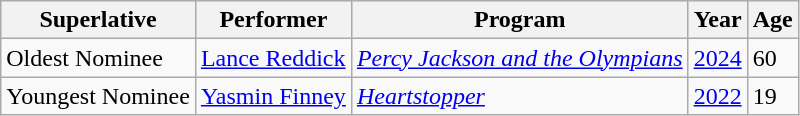<table class="wikitable">
<tr>
<th>Superlative</th>
<th>Performer</th>
<th>Program</th>
<th>Year</th>
<th>Age</th>
</tr>
<tr>
<td>Oldest Nominee</td>
<td><a href='#'>Lance Reddick</a></td>
<td><em><a href='#'>Percy Jackson and the Olympians</a></em></td>
<td><a href='#'>2024</a></td>
<td>60</td>
</tr>
<tr>
<td>Youngest Nominee</td>
<td><a href='#'>Yasmin Finney</a></td>
<td><em><a href='#'>Heartstopper</a></em></td>
<td><a href='#'>2022</a></td>
<td>19</td>
</tr>
</table>
